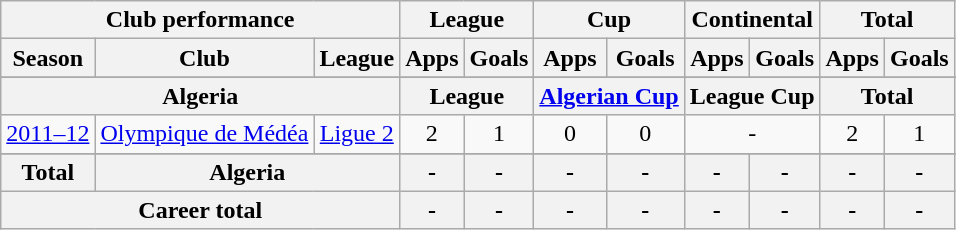<table class="wikitable" style="text-align:center">
<tr>
<th colspan=3>Club performance</th>
<th colspan=2>League</th>
<th colspan=2>Cup</th>
<th colspan=2>Continental</th>
<th colspan=2>Total</th>
</tr>
<tr>
<th>Season</th>
<th>Club</th>
<th>League</th>
<th>Apps</th>
<th>Goals</th>
<th>Apps</th>
<th>Goals</th>
<th>Apps</th>
<th>Goals</th>
<th>Apps</th>
<th>Goals</th>
</tr>
<tr>
</tr>
<tr>
<th colspan=3>Algeria</th>
<th colspan=2>League</th>
<th colspan=2><a href='#'>Algerian Cup</a></th>
<th colspan=2>League Cup</th>
<th colspan=2>Total</th>
</tr>
<tr>
<td><a href='#'>2011–12</a></td>
<td rowspan="1"><a href='#'>Olympique de Médéa</a></td>
<td rowspan="1"><a href='#'>Ligue 2</a></td>
<td>2</td>
<td>1</td>
<td>0</td>
<td>0</td>
<td colspan="2">-</td>
<td>2</td>
<td>1</td>
</tr>
<tr>
</tr>
<tr>
<th rowspan=1>Total</th>
<th colspan=2>Algeria</th>
<th>-</th>
<th>-</th>
<th>-</th>
<th>-</th>
<th>-</th>
<th>-</th>
<th>-</th>
<th>-</th>
</tr>
<tr>
<th colspan=3>Career total</th>
<th>-</th>
<th>-</th>
<th>-</th>
<th>-</th>
<th>-</th>
<th>-</th>
<th>-</th>
<th>-</th>
</tr>
</table>
